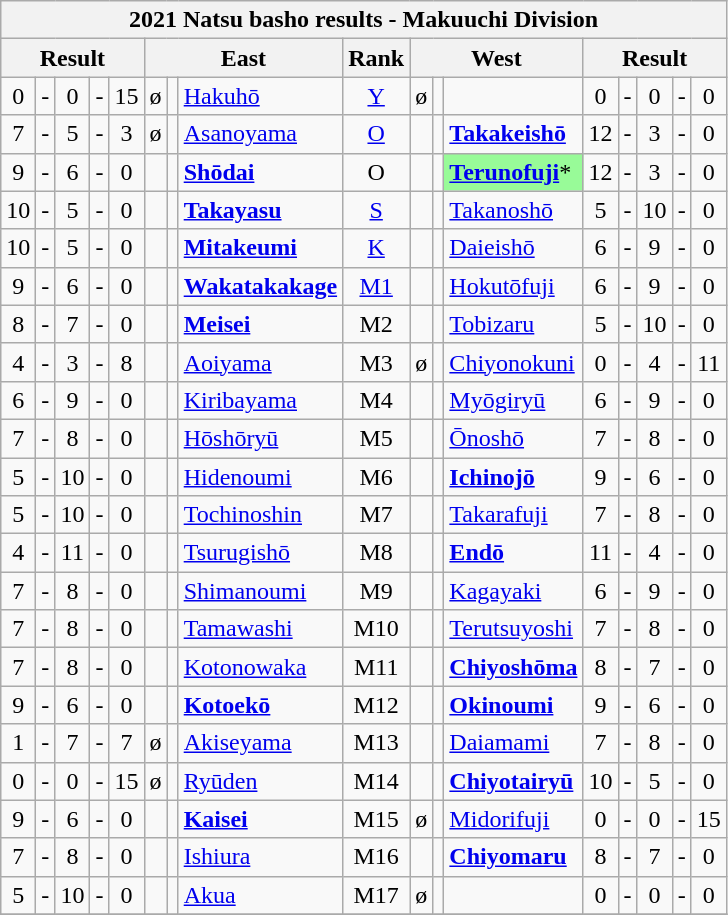<table class="wikitable" style="text-align:center">
<tr>
<th colspan="17">2021 Natsu basho results - Makuuchi Division</th>
</tr>
<tr>
<th colspan="5">Result</th>
<th colspan="3">East</th>
<th>Rank</th>
<th colspan="3">West</th>
<th colspan="5">Result</th>
</tr>
<tr>
<td>0</td>
<td>-</td>
<td>0</td>
<td>-</td>
<td>15</td>
<td>ø</td>
<td></td>
<td style="text-align:left;"><a href='#'>Hakuhō</a></td>
<td><a href='#'>Y</a></td>
<td>ø</td>
<td></td>
<td></td>
<td>0</td>
<td>-</td>
<td>0</td>
<td>-</td>
<td>0</td>
</tr>
<tr>
<td>7</td>
<td>-</td>
<td>5</td>
<td>-</td>
<td>3</td>
<td>ø</td>
<td></td>
<td style="text-align:left;"><a href='#'>Asanoyama</a></td>
<td><a href='#'>O</a></td>
<td></td>
<td></td>
<td style="text-align:left;"><strong><a href='#'>Takakeishō</a></strong></td>
<td>12</td>
<td>-</td>
<td>3</td>
<td>-</td>
<td>0</td>
</tr>
<tr>
<td>9</td>
<td>-</td>
<td>6</td>
<td>-</td>
<td>0</td>
<td></td>
<td></td>
<td style="text-align:left;"><strong><a href='#'>Shōdai</a></strong></td>
<td>O</td>
<td></td>
<td></td>
<td style="text-align:left;background: PaleGreen;"><strong><a href='#'>Terunofuji</a></strong>*</td>
<td>12</td>
<td>-</td>
<td>3</td>
<td>-</td>
<td>0</td>
</tr>
<tr>
<td>10</td>
<td>-</td>
<td>5</td>
<td>-</td>
<td>0</td>
<td></td>
<td></td>
<td style="text-align:left;"><strong><a href='#'>Takayasu</a></strong></td>
<td><a href='#'>S</a></td>
<td></td>
<td></td>
<td style="text-align:left;"><a href='#'>Takanoshō</a></td>
<td>5</td>
<td>-</td>
<td>10</td>
<td>-</td>
<td>0</td>
</tr>
<tr>
<td>10</td>
<td>-</td>
<td>5</td>
<td>-</td>
<td>0</td>
<td></td>
<td></td>
<td style="text-align:left;"><strong><a href='#'>Mitakeumi</a></strong></td>
<td><a href='#'>K</a></td>
<td></td>
<td></td>
<td style="text-align:left;"><a href='#'>Daieishō</a></td>
<td>6</td>
<td>-</td>
<td>9</td>
<td>-</td>
<td>0</td>
</tr>
<tr>
<td>9</td>
<td>-</td>
<td>6</td>
<td>-</td>
<td>0</td>
<td></td>
<td></td>
<td style="text-align:left;"><strong><a href='#'>Wakatakakage</a></strong></td>
<td><a href='#'>M1</a></td>
<td></td>
<td></td>
<td style="text-align:left;"><a href='#'>Hokutōfuji</a></td>
<td>6</td>
<td>-</td>
<td>9</td>
<td>-</td>
<td>0</td>
</tr>
<tr>
<td>8</td>
<td>-</td>
<td>7</td>
<td>-</td>
<td>0</td>
<td></td>
<td></td>
<td style="text-align:left;"><strong><a href='#'>Meisei</a></strong></td>
<td>M2</td>
<td></td>
<td></td>
<td style="text-align:left;"><a href='#'>Tobizaru</a></td>
<td>5</td>
<td>-</td>
<td>10</td>
<td>-</td>
<td>0</td>
</tr>
<tr>
<td>4</td>
<td>-</td>
<td>3</td>
<td>-</td>
<td>8</td>
<td></td>
<td></td>
<td style="text-align:left;"><a href='#'>Aoiyama</a></td>
<td>M3</td>
<td>ø</td>
<td></td>
<td style="text-align:left;"><a href='#'>Chiyonokuni</a></td>
<td>0</td>
<td>-</td>
<td>4</td>
<td>-</td>
<td>11</td>
</tr>
<tr>
<td>6</td>
<td>-</td>
<td>9</td>
<td>-</td>
<td>0</td>
<td></td>
<td></td>
<td style="text-align:left;"><a href='#'>Kiribayama</a></td>
<td>M4</td>
<td></td>
<td></td>
<td style="text-align:left;"><a href='#'>Myōgiryū</a></td>
<td>6</td>
<td>-</td>
<td>9</td>
<td>-</td>
<td>0</td>
</tr>
<tr>
<td>7</td>
<td>-</td>
<td>8</td>
<td>-</td>
<td>0</td>
<td></td>
<td></td>
<td style="text-align:left;"><a href='#'>Hōshōryū</a></td>
<td>M5</td>
<td></td>
<td></td>
<td style="text-align:left;"><a href='#'>Ōnoshō</a></td>
<td>7</td>
<td>-</td>
<td>8</td>
<td>-</td>
<td>0</td>
</tr>
<tr>
<td>5</td>
<td>-</td>
<td>10</td>
<td>-</td>
<td>0</td>
<td></td>
<td></td>
<td style="text-align:left;"><a href='#'>Hidenoumi</a></td>
<td>M6</td>
<td></td>
<td></td>
<td style="text-align:left;"><strong><a href='#'>Ichinojō</a></strong></td>
<td>9</td>
<td>-</td>
<td>6</td>
<td>-</td>
<td>0</td>
</tr>
<tr>
<td>5</td>
<td>-</td>
<td>10</td>
<td>-</td>
<td>0</td>
<td></td>
<td></td>
<td style="text-align:left;"><a href='#'>Tochinoshin</a></td>
<td>M7</td>
<td></td>
<td></td>
<td style="text-align:left;"><a href='#'>Takarafuji</a></td>
<td>7</td>
<td>-</td>
<td>8</td>
<td>-</td>
<td>0</td>
</tr>
<tr>
<td>4</td>
<td>-</td>
<td>11</td>
<td>-</td>
<td>0</td>
<td></td>
<td></td>
<td style="text-align:left;"><a href='#'>Tsurugishō</a></td>
<td>M8</td>
<td></td>
<td></td>
<td style="text-align:left;"><strong><a href='#'>Endō</a></strong></td>
<td>11</td>
<td>-</td>
<td>4</td>
<td>-</td>
<td>0</td>
</tr>
<tr>
<td>7</td>
<td>-</td>
<td>8</td>
<td>-</td>
<td>0</td>
<td></td>
<td></td>
<td style="text-align:left;"><a href='#'>Shimanoumi</a></td>
<td>M9</td>
<td></td>
<td></td>
<td style="text-align:left;"><a href='#'>Kagayaki</a></td>
<td>6</td>
<td>-</td>
<td>9</td>
<td>-</td>
<td>0</td>
</tr>
<tr>
<td>7</td>
<td>-</td>
<td>8</td>
<td>-</td>
<td>0</td>
<td></td>
<td></td>
<td style="text-align:left;"><a href='#'>Tamawashi</a></td>
<td>M10</td>
<td></td>
<td></td>
<td style="text-align:left;"><a href='#'>Terutsuyoshi</a></td>
<td>7</td>
<td>-</td>
<td>8</td>
<td>-</td>
<td>0</td>
</tr>
<tr>
<td>7</td>
<td>-</td>
<td>8</td>
<td>-</td>
<td>0</td>
<td></td>
<td></td>
<td style="text-align:left;"><a href='#'>Kotonowaka</a></td>
<td>M11</td>
<td></td>
<td></td>
<td style="text-align:left;"><strong><a href='#'>Chiyoshōma</a></strong></td>
<td>8</td>
<td>-</td>
<td>7</td>
<td>-</td>
<td>0</td>
</tr>
<tr>
<td>9</td>
<td>-</td>
<td>6</td>
<td>-</td>
<td>0</td>
<td></td>
<td></td>
<td style="text-align:left;"><strong><a href='#'>Kotoekō</a></strong></td>
<td>M12</td>
<td></td>
<td></td>
<td style="text-align:left;"><strong><a href='#'>Okinoumi</a></strong></td>
<td>9</td>
<td>-</td>
<td>6</td>
<td>-</td>
<td>0</td>
</tr>
<tr>
<td>1</td>
<td>-</td>
<td>7</td>
<td>-</td>
<td>7</td>
<td>ø</td>
<td></td>
<td style="text-align:left;"><a href='#'>Akiseyama</a></td>
<td>M13</td>
<td></td>
<td></td>
<td style="text-align:left;"><a href='#'>Daiamami</a></td>
<td>7</td>
<td>-</td>
<td>8</td>
<td>-</td>
<td>0</td>
</tr>
<tr>
<td>0</td>
<td>-</td>
<td>0</td>
<td>-</td>
<td>15</td>
<td>ø</td>
<td></td>
<td style="text-align:left;"><a href='#'>Ryūden</a></td>
<td>M14</td>
<td></td>
<td></td>
<td style="text-align:left;"><strong><a href='#'>Chiyotairyū</a></strong></td>
<td>10</td>
<td>-</td>
<td>5</td>
<td>-</td>
<td>0</td>
</tr>
<tr>
<td>9</td>
<td>-</td>
<td>6</td>
<td>-</td>
<td>0</td>
<td></td>
<td></td>
<td style="text-align:left;"><strong><a href='#'>Kaisei</a></strong></td>
<td>M15</td>
<td>ø</td>
<td></td>
<td style="text-align:left;"><a href='#'>Midorifuji</a></td>
<td>0</td>
<td>-</td>
<td>0</td>
<td>-</td>
<td>15</td>
</tr>
<tr>
<td>7</td>
<td>-</td>
<td>8</td>
<td>-</td>
<td>0</td>
<td></td>
<td></td>
<td style="text-align:left;"><a href='#'>Ishiura</a></td>
<td>M16</td>
<td></td>
<td></td>
<td style="text-align:left;"><strong><a href='#'>Chiyomaru</a></strong></td>
<td>8</td>
<td>-</td>
<td>7</td>
<td>-</td>
<td>0</td>
</tr>
<tr>
<td>5</td>
<td>-</td>
<td>10</td>
<td>-</td>
<td>0</td>
<td></td>
<td></td>
<td style="text-align:left;"><a href='#'>Akua</a></td>
<td>M17</td>
<td>ø</td>
<td></td>
<td></td>
<td>0</td>
<td>-</td>
<td>0</td>
<td>-</td>
<td>0</td>
</tr>
<tr>
</tr>
</table>
